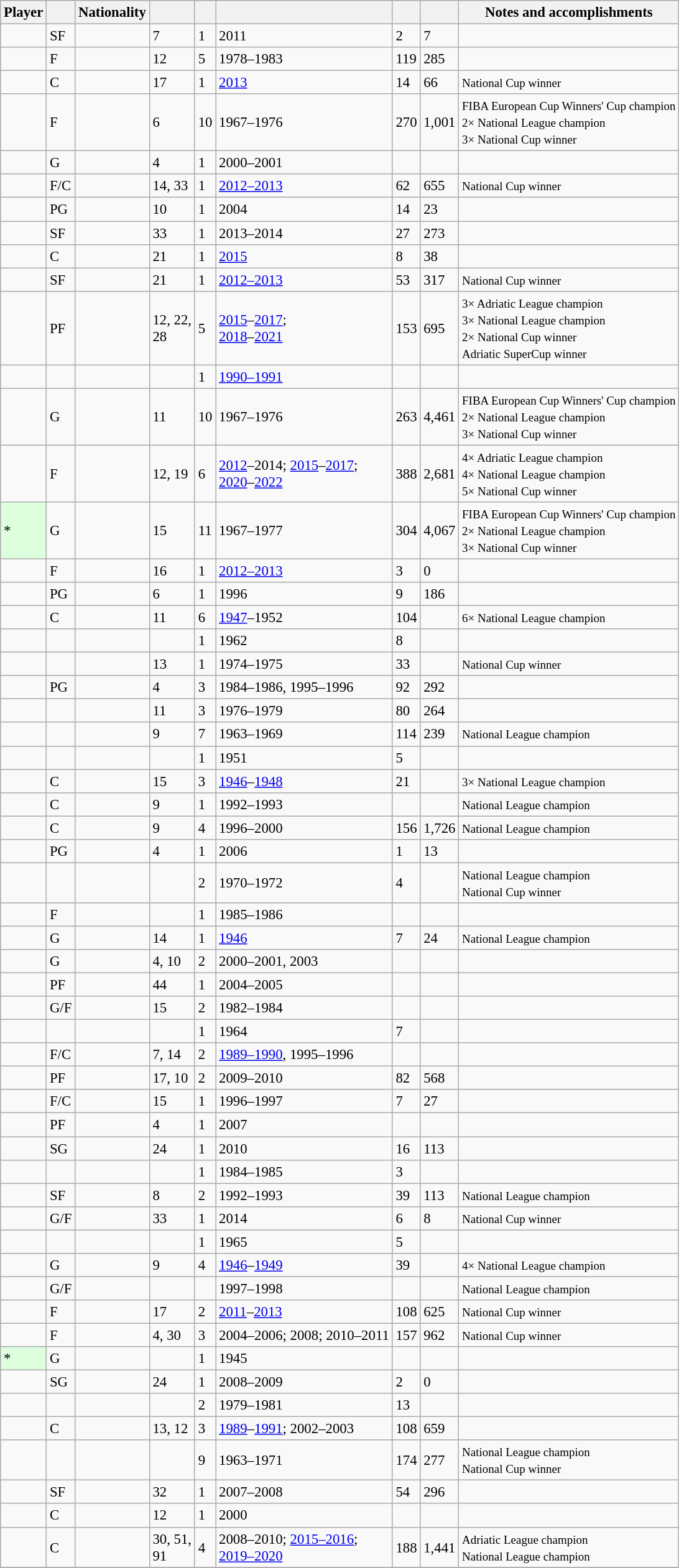<table class="wikitable sortable" style="font-size:95%" style="text-align:center">
<tr>
<th scope="col">Player</th>
<th scope="col"></th>
<th scope="col">Nationality</th>
<th scope="col"></th>
<th scope="col"></th>
<th scope="col"></th>
<th scope="col"></th>
<th scope="col"></th>
<th scope="col" class="unsortable">Notes and accomplishments</th>
</tr>
<tr>
<td align="left"></td>
<td>SF</td>
<td align="left"></td>
<td>7</td>
<td>1</td>
<td>2011</td>
<td>2</td>
<td>7</td>
<td></td>
</tr>
<tr>
<td align="left"></td>
<td>F</td>
<td align="left"></td>
<td>12</td>
<td>5</td>
<td>1978–1983</td>
<td>119</td>
<td>285</td>
<td></td>
</tr>
<tr>
<td align="left"></td>
<td>C</td>
<td align="left"></td>
<td>17</td>
<td>1</td>
<td><a href='#'>2013</a></td>
<td>14</td>
<td>66</td>
<td align="left"><small>National Cup winner</small></td>
</tr>
<tr>
<td align="left"></td>
<td>F</td>
<td align="left"></td>
<td>6</td>
<td>10</td>
<td>1967–1976</td>
<td>270</td>
<td>1,001</td>
<td align="left"><small>FIBA European Cup Winners' Cup champion<br>2× National League champion<br>3× National Cup winner</small></td>
</tr>
<tr>
<td align="left"></td>
<td>G</td>
<td align="left"></td>
<td>4</td>
<td>1</td>
<td>2000–2001</td>
<td></td>
<td></td>
<td></td>
</tr>
<tr>
<td align="left"></td>
<td>F/C</td>
<td align="left"></td>
<td>14, 33</td>
<td>1</td>
<td><a href='#'>2012–2013</a></td>
<td>62</td>
<td>655</td>
<td align="left"><small>National Cup winner</small></td>
</tr>
<tr>
<td align="left"></td>
<td>PG</td>
<td align="left"></td>
<td>10</td>
<td>1</td>
<td>2004</td>
<td>14</td>
<td>23</td>
<td></td>
</tr>
<tr>
<td align="left"></td>
<td>SF</td>
<td align="left"></td>
<td>33</td>
<td>1</td>
<td>2013–2014</td>
<td>27</td>
<td>273</td>
<td></td>
</tr>
<tr>
<td align="left"></td>
<td>C</td>
<td align="left"></td>
<td>21</td>
<td>1</td>
<td><a href='#'>2015</a></td>
<td>8</td>
<td>38</td>
<td></td>
</tr>
<tr>
<td align="left"></td>
<td>SF</td>
<td align="left"></td>
<td>21</td>
<td>1</td>
<td><a href='#'>2012–2013</a></td>
<td>53</td>
<td>317</td>
<td align="left"><small>National Cup winner</small></td>
</tr>
<tr>
<td align="left"></td>
<td>PF</td>
<td align="left"></td>
<td>12, 22,<br>28</td>
<td>5</td>
<td><a href='#'>2015</a>–<a href='#'>2017</a>; <br><a href='#'>2018</a>–<a href='#'>2021</a></td>
<td>153</td>
<td>695</td>
<td align="left"><small>3× Adriatic League champion<br>3× National League champion<br>2× National Cup winner<br>Adriatic SuperCup winner</small></td>
</tr>
<tr>
<td align="left"></td>
<td></td>
<td align="left"></td>
<td></td>
<td>1</td>
<td><a href='#'>1990–1991</a></td>
<td></td>
<td></td>
<td></td>
</tr>
<tr>
<td align="left"></td>
<td>G</td>
<td align="left"></td>
<td>11</td>
<td>10</td>
<td>1967–1976</td>
<td>263</td>
<td>4,461</td>
<td align="left"><small>FIBA European Cup Winners' Cup champion<br>2× National League champion<br>3× National Cup winner</small></td>
</tr>
<tr>
<td align="left"></td>
<td>F</td>
<td align="left"></td>
<td>12, 19</td>
<td>6</td>
<td><a href='#'>2012</a>–2014; <a href='#'>2015</a>–<a href='#'>2017</a>; <br><a href='#'>2020</a>–<a href='#'>2022</a></td>
<td>388</td>
<td>2,681</td>
<td align="left"><small>4× Adriatic League champion<br>4× National League champion<br>5× National Cup winner</small></td>
</tr>
<tr>
<td align="left" style="background-color:#ddffdd;"> *</td>
<td>G</td>
<td align="left"></td>
<td>15</td>
<td>11</td>
<td>1967–1977</td>
<td>304</td>
<td>4,067</td>
<td align="left"><small>FIBA European Cup Winners' Cup champion<br>2× National League champion<br>3× National Cup winner</small></td>
</tr>
<tr>
<td align="left"></td>
<td>F</td>
<td align="left"></td>
<td>16</td>
<td>1</td>
<td><a href='#'>2012–2013</a></td>
<td>3</td>
<td>0</td>
<td></td>
</tr>
<tr>
<td align="left"></td>
<td>PG</td>
<td align="left"></td>
<td>6</td>
<td>1</td>
<td>1996</td>
<td>9</td>
<td>186</td>
<td></td>
</tr>
<tr>
<td align="left"></td>
<td>C</td>
<td align="left"></td>
<td>11</td>
<td>6</td>
<td><a href='#'>1947</a>–1952</td>
<td>104</td>
<td></td>
<td align="left"><small>6× National League champion</small></td>
</tr>
<tr>
<td align="left"></td>
<td></td>
<td align="left"></td>
<td></td>
<td>1</td>
<td>1962</td>
<td>8</td>
<td></td>
<td></td>
</tr>
<tr>
<td align="left"></td>
<td></td>
<td align="left"></td>
<td>13</td>
<td>1</td>
<td>1974–1975</td>
<td>33</td>
<td></td>
<td align="left"><small>National Cup winner</small></td>
</tr>
<tr>
<td align="left"></td>
<td>PG</td>
<td align="left"></td>
<td>4</td>
<td>3</td>
<td>1984–1986, 1995–1996</td>
<td>92</td>
<td>292</td>
<td></td>
</tr>
<tr>
<td align="left"></td>
<td></td>
<td align="left"></td>
<td>11</td>
<td>3</td>
<td>1976–1979</td>
<td>80</td>
<td>264</td>
<td></td>
</tr>
<tr>
<td align="left"></td>
<td></td>
<td align="left"></td>
<td>9</td>
<td>7</td>
<td>1963–1969</td>
<td>114</td>
<td>239</td>
<td align="left"><small>National League champion</small></td>
</tr>
<tr>
<td align="left"></td>
<td></td>
<td align="left"></td>
<td></td>
<td>1</td>
<td>1951</td>
<td>5</td>
<td></td>
<td></td>
</tr>
<tr>
<td align="left"></td>
<td>C</td>
<td align="left"></td>
<td>15</td>
<td>3</td>
<td><a href='#'>1946</a>–<a href='#'>1948</a></td>
<td>21</td>
<td></td>
<td align="left"><small>3× National League champion</small></td>
</tr>
<tr>
<td align="left"></td>
<td>C</td>
<td align="left"></td>
<td>9</td>
<td>1</td>
<td>1992–1993</td>
<td></td>
<td></td>
<td align="left"><small>National League champion</small></td>
</tr>
<tr>
<td align="left"></td>
<td>C</td>
<td align="left"></td>
<td>9</td>
<td>4</td>
<td>1996–2000</td>
<td>156</td>
<td>1,726</td>
<td align="left"><small>National League champion</small></td>
</tr>
<tr>
<td align="left"></td>
<td>PG</td>
<td align="left"></td>
<td>4</td>
<td>1</td>
<td>2006</td>
<td>1</td>
<td>13</td>
<td></td>
</tr>
<tr>
<td align="left"></td>
<td></td>
<td align="left"></td>
<td></td>
<td>2</td>
<td>1970–1972</td>
<td>4</td>
<td></td>
<td align="left"><small>National League champion<br>National Cup winner</small></td>
</tr>
<tr>
<td align="left"></td>
<td>F</td>
<td align="left"></td>
<td></td>
<td>1</td>
<td>1985–1986</td>
<td></td>
<td></td>
<td></td>
</tr>
<tr>
<td align="left"></td>
<td>G</td>
<td align="left"></td>
<td>14</td>
<td>1</td>
<td><a href='#'>1946</a></td>
<td>7</td>
<td>24</td>
<td align="left"><small>National League champion</small></td>
</tr>
<tr>
<td align="left"></td>
<td>G</td>
<td align="left"></td>
<td>4, 10</td>
<td>2</td>
<td>2000–2001, 2003</td>
<td></td>
<td></td>
<td></td>
</tr>
<tr>
<td align="left"></td>
<td>PF</td>
<td align="left"></td>
<td>44</td>
<td>1</td>
<td>2004–2005</td>
<td></td>
<td></td>
<td></td>
</tr>
<tr>
<td align="left"></td>
<td>G/F</td>
<td align="left"></td>
<td>15</td>
<td>2</td>
<td>1982–1984</td>
<td></td>
<td></td>
<td></td>
</tr>
<tr>
<td align="left"></td>
<td></td>
<td align="left"></td>
<td></td>
<td>1</td>
<td>1964</td>
<td>7</td>
<td></td>
<td></td>
</tr>
<tr>
<td align="left"></td>
<td>F/C</td>
<td align="left"></td>
<td>7, 14</td>
<td>2</td>
<td><a href='#'>1989–1990</a>, 1995–1996</td>
<td></td>
<td></td>
<td></td>
</tr>
<tr>
<td align="left"></td>
<td>PF</td>
<td align="left"></td>
<td>17, 10</td>
<td>2</td>
<td>2009–2010</td>
<td>82</td>
<td>568</td>
<td></td>
</tr>
<tr>
<td align="left"></td>
<td>F/C</td>
<td align="left"></td>
<td>15</td>
<td>1</td>
<td>1996–1997</td>
<td>7</td>
<td>27</td>
<td></td>
</tr>
<tr>
<td align="left"></td>
<td>PF</td>
<td align="left"></td>
<td>4</td>
<td>1</td>
<td>2007</td>
<td></td>
<td></td>
<td></td>
</tr>
<tr>
<td align="left"></td>
<td>SG</td>
<td align="left"></td>
<td>24</td>
<td>1</td>
<td>2010</td>
<td>16</td>
<td>113</td>
<td></td>
</tr>
<tr>
<td align="left"></td>
<td></td>
<td align="left"></td>
<td></td>
<td>1</td>
<td>1984–1985</td>
<td>3</td>
<td></td>
<td></td>
</tr>
<tr>
<td align="left"></td>
<td>SF</td>
<td align="left"></td>
<td>8</td>
<td>2</td>
<td>1992–1993</td>
<td>39</td>
<td>113</td>
<td align="left"><small>National League champion</small></td>
</tr>
<tr>
<td align="left"></td>
<td>G/F</td>
<td align="left"></td>
<td>33</td>
<td>1</td>
<td>2014</td>
<td>6</td>
<td>8</td>
<td align="left"><small>National Cup winner</small></td>
</tr>
<tr>
<td align="left"></td>
<td></td>
<td align="left"></td>
<td></td>
<td>1</td>
<td>1965</td>
<td>5</td>
<td></td>
<td></td>
</tr>
<tr>
<td align="left"></td>
<td>G</td>
<td align="left"></td>
<td>9</td>
<td>4</td>
<td><a href='#'>1946</a>–<a href='#'>1949</a></td>
<td>39</td>
<td></td>
<td align="left"><small>4× National League champion</small></td>
</tr>
<tr>
<td align="left"></td>
<td>G/F</td>
<td align="left"></td>
<td></td>
<td></td>
<td>1997–1998</td>
<td></td>
<td></td>
<td align="left"><small>National League champion</small></td>
</tr>
<tr>
<td align="left"></td>
<td>F</td>
<td align="left"></td>
<td>17</td>
<td>2</td>
<td><a href='#'>2011</a>–<a href='#'>2013</a></td>
<td>108</td>
<td>625</td>
<td align="left"><small>National Cup winner</small></td>
</tr>
<tr>
<td align="left"></td>
<td>F</td>
<td align="left"></td>
<td>4, 30</td>
<td>3</td>
<td>2004–2006; 2008; 2010–2011</td>
<td>157</td>
<td>962</td>
<td align="left"><small>National Cup winner</small></td>
</tr>
<tr>
<td align="left" style="background-color:#ddffdd;"> *</td>
<td>G</td>
<td align="left"></td>
<td></td>
<td>1</td>
<td>1945</td>
<td></td>
<td></td>
<td></td>
</tr>
<tr>
<td align="left"></td>
<td>SG</td>
<td align="left"></td>
<td>24</td>
<td>1</td>
<td>2008–2009</td>
<td>2</td>
<td>0</td>
<td></td>
</tr>
<tr>
<td align="left"></td>
<td></td>
<td align="left"></td>
<td></td>
<td>2</td>
<td>1979–1981</td>
<td>13</td>
<td></td>
<td></td>
</tr>
<tr>
<td align="left"></td>
<td>C</td>
<td align="left"></td>
<td>13, 12</td>
<td>3</td>
<td><a href='#'>1989</a>–<a href='#'>1991</a>; 2002–2003</td>
<td>108</td>
<td>659</td>
<td></td>
</tr>
<tr>
<td align="left"></td>
<td></td>
<td align="left"></td>
<td></td>
<td>9</td>
<td>1963–1971</td>
<td>174</td>
<td>277</td>
<td align="left"><small>National League champion<br>National Cup winner</small></td>
</tr>
<tr>
<td align="left"></td>
<td>SF</td>
<td align="left"></td>
<td>32</td>
<td>1</td>
<td>2007–2008</td>
<td>54</td>
<td>296</td>
<td></td>
</tr>
<tr>
<td align="left"></td>
<td>C</td>
<td align="left"></td>
<td>12</td>
<td>1</td>
<td>2000</td>
<td></td>
<td></td>
<td></td>
</tr>
<tr>
<td align="left"></td>
<td>C</td>
<td align="left"></td>
<td>30, 51,<br>91</td>
<td>4</td>
<td>2008–2010; <a href='#'>2015–2016</a>;<br><a href='#'>2019–2020</a></td>
<td>188</td>
<td>1,441</td>
<td align="left"><small>Adriatic League champion<br>National League champion</small></td>
</tr>
<tr>
</tr>
</table>
